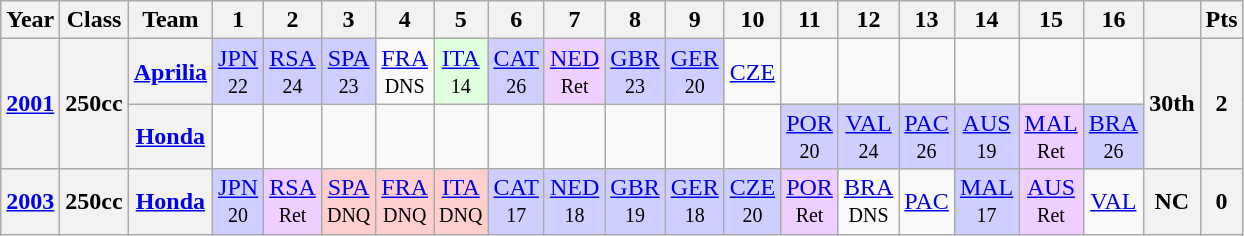<table class="wikitable" style="text-align:center;">
<tr>
<th>Year</th>
<th>Class</th>
<th>Team</th>
<th>1</th>
<th>2</th>
<th>3</th>
<th>4</th>
<th>5</th>
<th>6</th>
<th>7</th>
<th>8</th>
<th>9</th>
<th>10</th>
<th>11</th>
<th>12</th>
<th>13</th>
<th>14</th>
<th>15</th>
<th>16</th>
<th></th>
<th>Pts</th>
</tr>
<tr>
<th rowspan=2><a href='#'>2001</a></th>
<th rowspan=2>250cc</th>
<th align="left"><a href='#'>Aprilia</a></th>
<td style="background:#CFCFFF;"><a href='#'>JPN</a><br><small>22</small></td>
<td style="background:#CFCFFF;"><a href='#'>RSA</a><br><small>24</small></td>
<td style="background:#CFCFFF;"><a href='#'>SPA</a><br><small>23</small></td>
<td><a href='#'>FRA</a><br><small>DNS</small></td>
<td style="background:#DFFFDF;"><a href='#'>ITA</a><br><small>14</small></td>
<td style="background:#CFCFFF;"><a href='#'>CAT</a><br><small>26</small></td>
<td style="background:#EFCFFF;"><a href='#'>NED</a><br><small>Ret</small></td>
<td style="background:#CFCFFF;"><a href='#'>GBR</a><br><small>23</small></td>
<td style="background:#CFCFFF;"><a href='#'>GER</a><br><small>20</small></td>
<td><a href='#'>CZE</a></td>
<td></td>
<td></td>
<td></td>
<td></td>
<td></td>
<td></td>
<th rowspan=2>30th</th>
<th rowspan=2>2</th>
</tr>
<tr>
<th><a href='#'>Honda</a></th>
<td></td>
<td></td>
<td></td>
<td></td>
<td></td>
<td></td>
<td></td>
<td></td>
<td></td>
<td></td>
<td style="background:#CFCFFF;"><a href='#'>POR</a><br><small>20</small></td>
<td style="background:#CFCFFF;"><a href='#'>VAL</a><br><small>24</small></td>
<td style="background:#CFCFFF;"><a href='#'>PAC</a><br><small>26</small></td>
<td style="background:#CFCFFF;"><a href='#'>AUS</a><br><small>19</small></td>
<td style="background:#EFCFFF;"><a href='#'>MAL</a><br><small>Ret</small></td>
<td style="background:#CFCFFF;"><a href='#'>BRA</a><br><small>26</small></td>
</tr>
<tr>
<th align="left"><a href='#'>2003</a></th>
<th align="left">250cc</th>
<th align="left"><a href='#'>Honda</a></th>
<td style="background:#CFCFFF;"><a href='#'>JPN</a><br><small>20</small></td>
<td style="background:#EFCFFF;"><a href='#'>RSA</a><br><small>Ret</small></td>
<td style="background:#FFCFCF;"><a href='#'>SPA</a><br><small>DNQ</small></td>
<td style="background:#FFCFCF;"><a href='#'>FRA</a><br><small>DNQ</small></td>
<td style="background:#FFCFCF;"><a href='#'>ITA</a><br><small>DNQ</small></td>
<td style="background:#CFCFFF;"><a href='#'>CAT</a><br><small>17</small></td>
<td style="background:#CFCFFF;"><a href='#'>NED</a><br><small>18</small></td>
<td style="background:#CFCFFF;"><a href='#'>GBR</a><br><small>19</small></td>
<td style="background:#CFCFFF;"><a href='#'>GER</a><br><small>18</small></td>
<td style="background:#CFCFFF;"><a href='#'>CZE</a><br><small>20</small></td>
<td style="background:#EFCFFF;"><a href='#'>POR</a><br><small>Ret</small></td>
<td><a href='#'>BRA</a><br><small>DNS</small></td>
<td><a href='#'>PAC</a></td>
<td style="background:#CFCFFF;"><a href='#'>MAL</a><br><small>17</small></td>
<td style="background:#EFCFFF;"><a href='#'>AUS</a><br><small>Ret</small></td>
<td><a href='#'>VAL</a></td>
<th>NC</th>
<th>0</th>
</tr>
</table>
